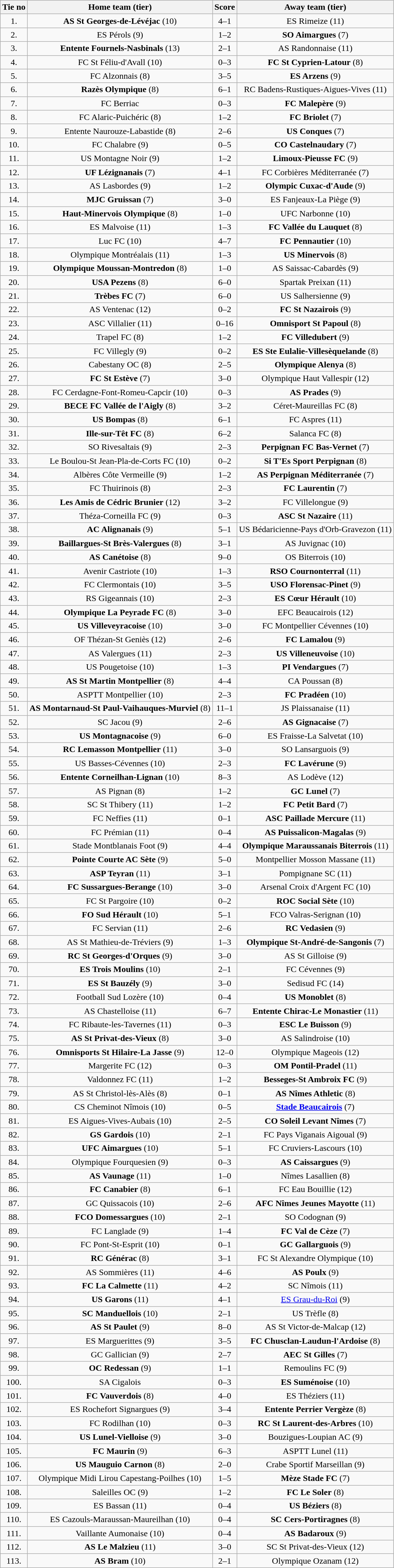<table class="wikitable" style="text-align: center">
<tr>
<th>Tie no</th>
<th>Home team (tier)</th>
<th>Score</th>
<th>Away team (tier)</th>
</tr>
<tr>
<td>1.</td>
<td><strong>AS St Georges-de-Lévéjac</strong> (10)</td>
<td>4–1</td>
<td>ES Rimeize (11)</td>
</tr>
<tr>
<td>2.</td>
<td>ES Pérols (9)</td>
<td>1–2</td>
<td><strong>SO Aimargues</strong> (7)</td>
</tr>
<tr>
<td>3.</td>
<td><strong>Entente Fournels-Nasbinals</strong> (13)</td>
<td>2–1</td>
<td>AS Randonnaise (11)</td>
</tr>
<tr>
<td>4.</td>
<td>FC St Féliu-d'Avall (10)</td>
<td>0–3</td>
<td><strong>FC St Cyprien-Latour</strong> (8)</td>
</tr>
<tr>
<td>5.</td>
<td>FC Alzonnais (8)</td>
<td>3–5</td>
<td><strong>ES Arzens</strong> (9)</td>
</tr>
<tr>
<td>6.</td>
<td><strong>Razès Olympique</strong> (8)</td>
<td>6–1</td>
<td>RC Badens-Rustiques-Aigues-Vives (11)</td>
</tr>
<tr>
<td>7.</td>
<td>FC Berriac</td>
<td>0–3 </td>
<td><strong>FC Malepère</strong> (9)</td>
</tr>
<tr>
<td>8.</td>
<td>FC Alaric-Puichéric (8)</td>
<td>1–2 </td>
<td><strong>FC Briolet</strong> (7)</td>
</tr>
<tr>
<td>9.</td>
<td>Entente Naurouze-Labastide (8)</td>
<td>2–6</td>
<td><strong>US Conques</strong> (7)</td>
</tr>
<tr>
<td>10.</td>
<td>FC Chalabre (9)</td>
<td>0–5</td>
<td><strong>CO Castelnaudary</strong> (7)</td>
</tr>
<tr>
<td>11.</td>
<td>US Montagne Noir (9)</td>
<td>1–2</td>
<td><strong>Limoux-Pieusse FC</strong> (9)</td>
</tr>
<tr>
<td>12.</td>
<td><strong>UF Lézignanais</strong> (7)</td>
<td>4–1</td>
<td>FC Corbières Méditerranée (7)</td>
</tr>
<tr>
<td>13.</td>
<td>AS Lasbordes (9)</td>
<td>1–2</td>
<td><strong>Olympic Cuxac-d'Aude</strong> (9)</td>
</tr>
<tr>
<td>14.</td>
<td><strong>MJC Gruissan</strong> (7)</td>
<td>3–0 </td>
<td>ES Fanjeaux-La Piège (9)</td>
</tr>
<tr>
<td>15.</td>
<td><strong>Haut-Minervois Olympique</strong> (8)</td>
<td>1–0</td>
<td>UFC Narbonne (10)</td>
</tr>
<tr>
<td>16.</td>
<td>ES Malvoise (11)</td>
<td>1–3</td>
<td><strong>FC Vallée du Lauquet</strong> (8)</td>
</tr>
<tr>
<td>17.</td>
<td>Luc FC (10)</td>
<td>4–7</td>
<td><strong>FC Pennautier</strong> (10)</td>
</tr>
<tr>
<td>18.</td>
<td>Olympique Montréalais (11)</td>
<td>1–3</td>
<td><strong>US Minervois</strong> (8)</td>
</tr>
<tr>
<td>19.</td>
<td><strong>Olympique Moussan-Montredon</strong> (8)</td>
<td>1–0</td>
<td>AS Saissac-Cabardès (9)</td>
</tr>
<tr>
<td>20.</td>
<td><strong>USA Pezens</strong> (8)</td>
<td>6–0</td>
<td>Spartak Preixan (11)</td>
</tr>
<tr>
<td>21.</td>
<td><strong>Trèbes FC</strong> (7)</td>
<td>6–0</td>
<td>US Salhersienne (9)</td>
</tr>
<tr>
<td>22.</td>
<td>AS Ventenac (12)</td>
<td>0–2</td>
<td><strong>FC St Nazairois</strong> (9)</td>
</tr>
<tr>
<td>23.</td>
<td>ASC Villalier (11)</td>
<td>0–16</td>
<td><strong>Omnisport St Papoul</strong> (8)</td>
</tr>
<tr>
<td>24.</td>
<td>Trapel FC (8)</td>
<td>1–2</td>
<td><strong>FC Villedubert</strong> (9)</td>
</tr>
<tr>
<td>25.</td>
<td>FC Villegly (9)</td>
<td>0–2</td>
<td><strong>ES Ste Eulalie-Villesèquelande</strong> (8)</td>
</tr>
<tr>
<td>26.</td>
<td>Cabestany OC (8)</td>
<td>2–5</td>
<td><strong>Olympique Alenya</strong> (8)</td>
</tr>
<tr>
<td>27.</td>
<td><strong>FC St Estève</strong> (7)</td>
<td>3–0 </td>
<td>Olympique Haut Vallespir (12)</td>
</tr>
<tr>
<td>28.</td>
<td>FC Cerdagne-Font-Romeu-Capcir (10)</td>
<td>0–3 </td>
<td><strong>AS Prades</strong> (9)</td>
</tr>
<tr>
<td>29.</td>
<td><strong>BECE FC Vallée de l'Aigly</strong> (8)</td>
<td>3–2</td>
<td>Céret-Maureillas FC (8)</td>
</tr>
<tr>
<td>30.</td>
<td><strong>US Bompas</strong> (8)</td>
<td>6–1</td>
<td>FC Aspres (11)</td>
</tr>
<tr>
<td>31.</td>
<td><strong>Ille-sur-Têt FC</strong> (8)</td>
<td>6–2</td>
<td>Salanca FC (8)</td>
</tr>
<tr>
<td>32.</td>
<td>SO Rivesaltais (9)</td>
<td>2–3</td>
<td><strong>Perpignan FC Bas-Vernet</strong> (7)</td>
</tr>
<tr>
<td>33.</td>
<td>Le Boulou-St Jean-Pla-de-Corts FC (10)</td>
<td>0–2</td>
<td><strong>Si T'Es Sport Perpignan</strong> (8)</td>
</tr>
<tr>
<td>34.</td>
<td>Albères Côte Vermeille (9)</td>
<td>1–2</td>
<td><strong>AS Perpignan Méditerranée</strong> (7)</td>
</tr>
<tr>
<td>35.</td>
<td>FC Thuirinois (8)</td>
<td>2–3</td>
<td><strong>FC Laurentin</strong> (7)</td>
</tr>
<tr>
<td>36.</td>
<td><strong>Les Amis de Cédric Brunier</strong> (12)</td>
<td>3–2</td>
<td>FC Villelongue (9)</td>
</tr>
<tr>
<td>37.</td>
<td>Théza-Corneilla FC (9)</td>
<td>0–3 </td>
<td><strong>ASC St Nazaire</strong> (11)</td>
</tr>
<tr>
<td>38.</td>
<td><strong>AC Alignanais</strong> (9)</td>
<td>5–1</td>
<td>US Bédaricienne-Pays d'Orb-Gravezon (11)</td>
</tr>
<tr>
<td>39.</td>
<td><strong>Baillargues-St Brès-Valergues</strong> (8)</td>
<td>3–1</td>
<td>AS Juvignac (10)</td>
</tr>
<tr>
<td>40.</td>
<td><strong>AS Canétoise</strong> (8)</td>
<td>9–0</td>
<td>OS Biterrois (10)</td>
</tr>
<tr>
<td>41.</td>
<td>Avenir Castriote (10)</td>
<td>1–3</td>
<td><strong>RSO Cournonterral</strong> (11)</td>
</tr>
<tr>
<td>42.</td>
<td>FC Clermontais (10)</td>
<td>3–5</td>
<td><strong>USO Florensac-Pinet</strong> (9)</td>
</tr>
<tr>
<td>43.</td>
<td>RS Gigeannais (10)</td>
<td>2–3</td>
<td><strong>ES Cœur Hérault</strong> (10)</td>
</tr>
<tr>
<td>44.</td>
<td><strong>Olympique La Peyrade FC</strong> (8)</td>
<td>3–0</td>
<td>EFC Beaucairois (12)</td>
</tr>
<tr>
<td>45.</td>
<td><strong>US Villeveyracoise</strong> (10)</td>
<td>3–0 </td>
<td>FC Montpellier Cévennes (10)</td>
</tr>
<tr>
<td>46.</td>
<td>OF Thézan-St Geniès (12)</td>
<td>2–6</td>
<td><strong>FC Lamalou</strong> (9)</td>
</tr>
<tr>
<td>47.</td>
<td>AS Valergues (11)</td>
<td>2–3</td>
<td><strong>US Villeneuvoise</strong> (10)</td>
</tr>
<tr>
<td>48.</td>
<td>US Pougetoise (10)</td>
<td>1–3</td>
<td><strong>PI Vendargues</strong> (7)</td>
</tr>
<tr>
<td>49.</td>
<td><strong>AS St Martin Montpellier</strong> (8)</td>
<td>4–4 </td>
<td>CA Poussan (8)</td>
</tr>
<tr>
<td>50.</td>
<td>ASPTT Montpellier (10)</td>
<td>2–3</td>
<td><strong>FC Pradéen</strong> (10)</td>
</tr>
<tr>
<td>51.</td>
<td><strong>AS Montarnaud-St Paul-Vaihauques-Murviel</strong> (8)</td>
<td>11–1</td>
<td>JS Plaissanaise (11)</td>
</tr>
<tr>
<td>52.</td>
<td>SC Jacou (9)</td>
<td>2–6</td>
<td><strong>AS Gignacaise</strong> (7)</td>
</tr>
<tr>
<td>53.</td>
<td><strong>US Montagnacoise</strong> (9)</td>
<td>6–0</td>
<td>ES Fraisse-La Salvetat (10)</td>
</tr>
<tr>
<td>54.</td>
<td><strong>RC Lemasson Montpellier</strong> (11)</td>
<td>3–0 </td>
<td>SO Lansarguois (9)</td>
</tr>
<tr>
<td>55.</td>
<td>US Basses-Cévennes (10)</td>
<td>2–3</td>
<td><strong>FC Lavérune</strong> (9)</td>
</tr>
<tr>
<td>56.</td>
<td><strong>Entente Corneilhan-Lignan</strong> (10)</td>
<td>8–3</td>
<td>AS Lodève (12)</td>
</tr>
<tr>
<td>57.</td>
<td>AS Pignan (8)</td>
<td>1–2</td>
<td><strong>GC Lunel</strong> (7)</td>
</tr>
<tr>
<td>58.</td>
<td>SC St Thibery (11)</td>
<td>1–2</td>
<td><strong>FC Petit Bard</strong> (7)</td>
</tr>
<tr>
<td>59.</td>
<td>FC Neffies (11)</td>
<td>0–1</td>
<td><strong>ASC Paillade Mercure</strong> (11)</td>
</tr>
<tr>
<td>60.</td>
<td>FC Prémian (11)</td>
<td>0–4</td>
<td><strong>AS Puissalicon-Magalas</strong> (9)</td>
</tr>
<tr>
<td>61.</td>
<td>Stade Montblanais Foot (9)</td>
<td>4–4 </td>
<td><strong>Olympique Maraussanais Biterrois</strong> (11)</td>
</tr>
<tr>
<td>62.</td>
<td><strong>Pointe Courte AC Sète</strong> (9)</td>
<td>5–0</td>
<td>Montpellier Mosson Massane (11)</td>
</tr>
<tr>
<td>63.</td>
<td><strong>ASP Teyran</strong> (11)</td>
<td>3–1</td>
<td>Pompignane SC (11)</td>
</tr>
<tr>
<td>64.</td>
<td><strong>FC Sussargues-Berange</strong> (10)</td>
<td>3–0</td>
<td>Arsenal Croix d'Argent FC (10)</td>
</tr>
<tr>
<td>65.</td>
<td>FC St Pargoire (10)</td>
<td>0–2</td>
<td><strong>ROC Social Sète</strong> (10)</td>
</tr>
<tr>
<td>66.</td>
<td><strong>FO Sud Hérault</strong> (10)</td>
<td>5–1</td>
<td>FCO Valras-Serignan (10)</td>
</tr>
<tr>
<td>67.</td>
<td>FC Servian (11)</td>
<td>2–6</td>
<td><strong>RC Vedasien</strong> (9)</td>
</tr>
<tr>
<td>68.</td>
<td>AS St Mathieu-de-Tréviers (9)</td>
<td>1–3</td>
<td><strong>Olympique St-André-de-Sangonis</strong> (7)</td>
</tr>
<tr>
<td>69.</td>
<td><strong>RC St Georges-d'Orques</strong> (9)</td>
<td>3–0</td>
<td>AS St Gilloise (9)</td>
</tr>
<tr>
<td>70.</td>
<td><strong>ES Trois Moulins</strong> (10)</td>
<td>2–1</td>
<td>FC Cévennes (9)</td>
</tr>
<tr>
<td>71.</td>
<td><strong>ES St Bauzély</strong> (9)</td>
<td>3–0</td>
<td>Sedisud FC (14)</td>
</tr>
<tr>
<td>72.</td>
<td>Football Sud Lozère (10)</td>
<td>0–4</td>
<td><strong>US Monoblet</strong> (8)</td>
</tr>
<tr>
<td>73.</td>
<td>AS Chastelloise (11)</td>
<td>6–7</td>
<td><strong>Entente Chirac-Le Monastier</strong> (11)</td>
</tr>
<tr>
<td>74.</td>
<td>FC Ribaute-les-Tavernes (11)</td>
<td>0–3</td>
<td><strong>ESC Le Buisson</strong> (9)</td>
</tr>
<tr>
<td>75.</td>
<td><strong>AS St Privat-des-Vieux</strong> (8)</td>
<td>3–0 </td>
<td>AS Salindroise (10)</td>
</tr>
<tr>
<td>76.</td>
<td><strong>Omnisports St Hilaire-La Jasse</strong> (9)</td>
<td>12–0</td>
<td>Olympique Mageois (12)</td>
</tr>
<tr>
<td>77.</td>
<td>Margerite FC (12)</td>
<td>0–3 </td>
<td><strong>OM Pontil-Pradel</strong> (11)</td>
</tr>
<tr>
<td>78.</td>
<td>Valdonnez FC (11)</td>
<td>1–2</td>
<td><strong>Besseges-St Ambroix FC</strong> (9)</td>
</tr>
<tr>
<td>79.</td>
<td>AS St Christol-lès-Alès (8)</td>
<td>0–1</td>
<td><strong>AS Nîmes Athletic</strong> (8)</td>
</tr>
<tr>
<td>80.</td>
<td>CS Cheminot Nîmois (10)</td>
<td>0–5</td>
<td><strong><a href='#'>Stade Beaucairois</a></strong> (7)</td>
</tr>
<tr>
<td>81.</td>
<td>ES Aigues-Vives-Aubais (10)</td>
<td>2–5</td>
<td><strong>CO Soleil Levant Nîmes</strong> (7)</td>
</tr>
<tr>
<td>82.</td>
<td><strong>GS Gardois</strong> (10)</td>
<td>2–1</td>
<td>FC Pays Viganais Aigoual (9)</td>
</tr>
<tr>
<td>83.</td>
<td><strong>UFC Aimargues</strong> (10)</td>
<td>5–1</td>
<td>FC Cruviers-Lascours (10)</td>
</tr>
<tr>
<td>84.</td>
<td>Olympique Fourquesien (9)</td>
<td>0–3 </td>
<td><strong>AS Caissargues</strong> (9)</td>
</tr>
<tr>
<td>85.</td>
<td><strong>AS Vaunage</strong> (11)</td>
<td>1–0</td>
<td>Nîmes Lasallien (8)</td>
</tr>
<tr>
<td>86.</td>
<td><strong>FC Canabier</strong> (8)</td>
<td>6–1</td>
<td>FC Eau Bouillie (12)</td>
</tr>
<tr>
<td>87.</td>
<td>GC Quissacois (10)</td>
<td>2–6</td>
<td><strong>AFC Nîmes Jeunes Mayotte</strong> (11)</td>
</tr>
<tr>
<td>88.</td>
<td><strong>FCO Domessargues</strong> (10)</td>
<td>2–1</td>
<td>SO Codognan (9)</td>
</tr>
<tr>
<td>89.</td>
<td>FC Langlade (9)</td>
<td>1–4</td>
<td><strong>FC Val de Cèze</strong> (7)</td>
</tr>
<tr>
<td>90.</td>
<td>FC Pont-St-Esprit (10)</td>
<td>0–1</td>
<td><strong>GC Gallarguois</strong> (9)</td>
</tr>
<tr>
<td>91.</td>
<td><strong>RC Générac</strong> (8)</td>
<td>3–1</td>
<td>FC St Alexandre Olympique (10)</td>
</tr>
<tr>
<td>92.</td>
<td>AS Sommières (11)</td>
<td>4–6</td>
<td><strong>AS Poulx</strong> (9)</td>
</tr>
<tr>
<td>93.</td>
<td><strong>FC La Calmette</strong> (11)</td>
<td>4–2</td>
<td>SC Nîmois (11)</td>
</tr>
<tr>
<td>94.</td>
<td><strong>US Garons</strong> (11)</td>
<td>4–1</td>
<td><a href='#'>ES Grau-du-Roi</a> (9)</td>
</tr>
<tr>
<td>95.</td>
<td><strong>SC Manduellois</strong> (10)</td>
<td>2–1</td>
<td>US Trèfle (8)</td>
</tr>
<tr>
<td>96.</td>
<td><strong>AS St Paulet</strong> (9)</td>
<td>8–0</td>
<td>AS St Victor-de-Malcap (12)</td>
</tr>
<tr>
<td>97.</td>
<td>ES Marguerittes (9)</td>
<td>3–5</td>
<td><strong>FC Chusclan-Laudun-l'Ardoise</strong> (8)</td>
</tr>
<tr>
<td>98.</td>
<td>GC Gallician (9)</td>
<td>2–7</td>
<td><strong>AEC St Gilles</strong> (7)</td>
</tr>
<tr>
<td>99.</td>
<td><strong>OC Redessan</strong> (9)</td>
<td>1–1 </td>
<td>Remoulins FC (9)</td>
</tr>
<tr>
<td>100.</td>
<td>SA Cigalois</td>
<td>0–3 </td>
<td><strong>ES Suménoise</strong> (10)</td>
</tr>
<tr>
<td>101.</td>
<td><strong>FC Vauverdois</strong> (8)</td>
<td>4–0</td>
<td>ES Théziers (11)</td>
</tr>
<tr>
<td>102.</td>
<td>ES Rochefort Signargues (9)</td>
<td>3–4</td>
<td><strong>Entente Perrier Vergèze</strong> (8)</td>
</tr>
<tr>
<td>103.</td>
<td>FC Rodilhan (10)</td>
<td>0–3</td>
<td><strong>RC St Laurent-des-Arbres</strong> (10)</td>
</tr>
<tr>
<td>104.</td>
<td><strong>US Lunel-Vielloise</strong> (9)</td>
<td>3–0 </td>
<td>Bouzigues-Loupian AC (9)</td>
</tr>
<tr>
<td>105.</td>
<td><strong>FC Maurin</strong> (9)</td>
<td>6–3</td>
<td>ASPTT Lunel (11)</td>
</tr>
<tr>
<td>106.</td>
<td><strong>US Mauguio Carnon</strong> (8)</td>
<td>2–0</td>
<td>Crabe Sportif Marseillan (9)</td>
</tr>
<tr>
<td>107.</td>
<td>Olympique Midi Lirou Capestang-Poilhes (10)</td>
<td>1–5</td>
<td><strong>Mèze Stade FC</strong> (7)</td>
</tr>
<tr>
<td>108.</td>
<td>Saleilles OC (9)</td>
<td>1–2</td>
<td><strong>FC Le Soler</strong> (8)</td>
</tr>
<tr>
<td>109.</td>
<td>ES Bassan (11)</td>
<td>0–4</td>
<td><strong>US Béziers</strong> (8)</td>
</tr>
<tr>
<td>110.</td>
<td>ES Cazouls-Maraussan-Maureilhan (10)</td>
<td>0–4</td>
<td><strong>SC Cers-Portiragnes</strong> (8)</td>
</tr>
<tr>
<td>111.</td>
<td>Vaillante Aumonaise (10)</td>
<td>0–4</td>
<td><strong>AS Badaroux</strong> (9)</td>
</tr>
<tr>
<td>112.</td>
<td><strong>AS Le Malzieu</strong> (11)</td>
<td>3–0 </td>
<td>SC St Privat-des-Vieux (12)</td>
</tr>
<tr>
<td>113.</td>
<td><strong>AS Bram</strong> (10)</td>
<td>2–1</td>
<td>Olympique Ozanam (12)</td>
</tr>
</table>
